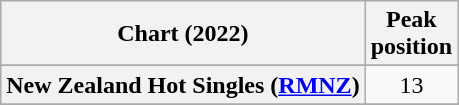<table class="wikitable sortable plainrowheaders" style="text-align:center">
<tr>
<th scope="col">Chart (2022)</th>
<th scope="col">Peak<br>position</th>
</tr>
<tr>
</tr>
<tr>
</tr>
<tr>
<th scope="row">New Zealand Hot Singles (<a href='#'>RMNZ</a>)</th>
<td>13</td>
</tr>
<tr>
</tr>
<tr>
</tr>
<tr>
</tr>
<tr>
</tr>
</table>
